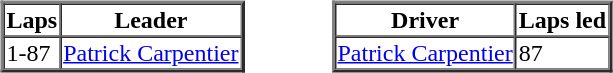<table>
<tr>
<td valign="top"><br><table border=2 cellspacing=0>
<tr>
<th>Laps</th>
<th>Leader</th>
</tr>
<tr>
<td>1-87</td>
<td><a href='#'>Patrick Carpentier</a></td>
</tr>
</table>
</td>
<td width="50"> </td>
<td valign="top"><br><table border=2 cellspacing=0>
<tr>
<th>Driver</th>
<th>Laps led</th>
</tr>
<tr>
<td><a href='#'>Patrick Carpentier</a></td>
<td>87</td>
</tr>
</table>
</td>
</tr>
</table>
